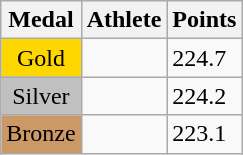<table class="wikitable">
<tr>
<th>Medal</th>
<th>Athlete</th>
<th>Points</th>
</tr>
<tr>
<td style="text-align:center;background-color:gold;">Gold</td>
<td></td>
<td>224.7</td>
</tr>
<tr>
<td style="text-align:center;background-color:silver;">Silver</td>
<td></td>
<td>224.2</td>
</tr>
<tr>
<td style="text-align:center;background-color:#CC9966;">Bronze</td>
<td></td>
<td>223.1</td>
</tr>
</table>
